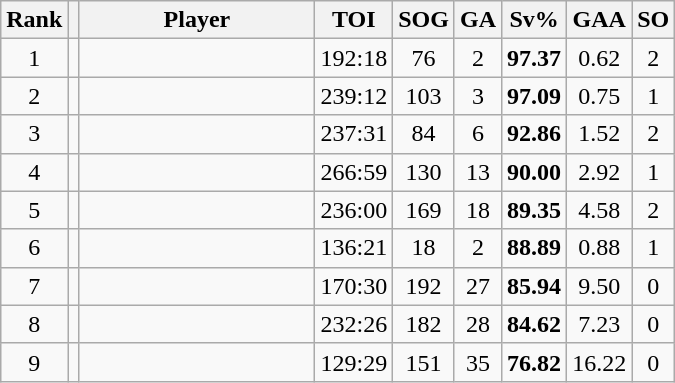<table class="wikitable sortable" style="text-align:center;">
<tr>
<th width=30>Rank</th>
<th></th>
<th width=150>Player</th>
<th width=20>TOI</th>
<th width=20>SOG</th>
<th width=20>GA</th>
<th width=20>Sv%</th>
<th width=20>GAA</th>
<th width=20>SO</th>
</tr>
<tr>
<td>1</td>
<td></td>
<td align=left></td>
<td align=right>192:18</td>
<td>76</td>
<td>2</td>
<td><strong>97.37</strong></td>
<td>0.62</td>
<td>2</td>
</tr>
<tr>
<td>2</td>
<td></td>
<td align=left></td>
<td align=right>239:12</td>
<td>103</td>
<td>3</td>
<td><strong>97.09</strong></td>
<td>0.75</td>
<td>1</td>
</tr>
<tr>
<td>3</td>
<td></td>
<td align=left></td>
<td align=right>237:31</td>
<td>84</td>
<td>6</td>
<td><strong>92.86</strong></td>
<td>1.52</td>
<td>2</td>
</tr>
<tr>
<td>4</td>
<td></td>
<td align=left></td>
<td align=right>266:59</td>
<td>130</td>
<td>13</td>
<td><strong>90.00</strong></td>
<td>2.92</td>
<td>1</td>
</tr>
<tr>
<td>5</td>
<td></td>
<td align=left></td>
<td align=right>236:00</td>
<td>169</td>
<td>18</td>
<td><strong>89.35</strong></td>
<td>4.58</td>
<td>2</td>
</tr>
<tr>
<td>6</td>
<td></td>
<td align=left></td>
<td align=right>136:21</td>
<td>18</td>
<td>2</td>
<td><strong>88.89</strong></td>
<td>0.88</td>
<td>1</td>
</tr>
<tr>
<td>7</td>
<td></td>
<td align=left></td>
<td align=right>170:30</td>
<td>192</td>
<td>27</td>
<td><strong>85.94</strong></td>
<td>9.50</td>
<td>0</td>
</tr>
<tr>
<td>8</td>
<td></td>
<td align=left></td>
<td align=right>232:26</td>
<td>182</td>
<td>28</td>
<td><strong>84.62</strong></td>
<td>7.23</td>
<td>0</td>
</tr>
<tr>
<td>9</td>
<td></td>
<td align=left></td>
<td align=right>129:29</td>
<td>151</td>
<td>35</td>
<td><strong>76.82</strong></td>
<td>16.22</td>
<td>0</td>
</tr>
</table>
